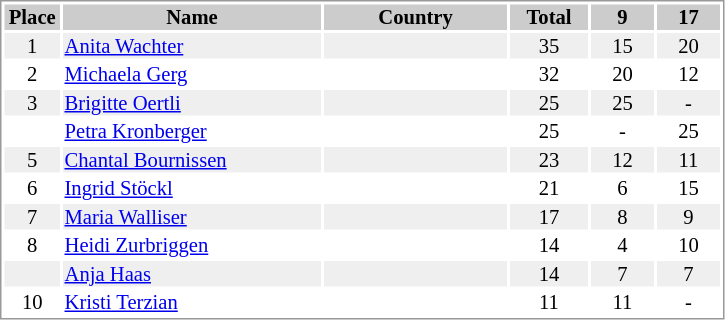<table border="0" style="border: 1px solid #999; background-color:#FFFFFF; text-align:center; font-size:86%; line-height:15px;">
<tr align="center" bgcolor="#CCCCCC">
<th width=35>Place</th>
<th width=170>Name</th>
<th width=120>Country</th>
<th width=50>Total</th>
<th width=40>9</th>
<th width=40>17</th>
</tr>
<tr bgcolor="#EFEFEF">
<td>1</td>
<td align="left"><a href='#'>Anita Wachter</a></td>
<td align="left"></td>
<td>35</td>
<td>15</td>
<td>20</td>
</tr>
<tr>
<td>2</td>
<td align="left"><a href='#'>Michaela Gerg</a></td>
<td align="left"></td>
<td>32</td>
<td>20</td>
<td>12</td>
</tr>
<tr bgcolor="#EFEFEF">
<td>3</td>
<td align="left"><a href='#'>Brigitte Oertli</a></td>
<td align="left"></td>
<td>25</td>
<td>25</td>
<td>-</td>
</tr>
<tr>
<td></td>
<td align="left"><a href='#'>Petra Kronberger</a></td>
<td align="left"></td>
<td>25</td>
<td>-</td>
<td>25</td>
</tr>
<tr bgcolor="#EFEFEF">
<td>5</td>
<td align="left"><a href='#'>Chantal Bournissen</a></td>
<td align="left"></td>
<td>23</td>
<td>12</td>
<td>11</td>
</tr>
<tr>
<td>6</td>
<td align="left"><a href='#'>Ingrid Stöckl</a></td>
<td align="left"></td>
<td>21</td>
<td>6</td>
<td>15</td>
</tr>
<tr bgcolor="#EFEFEF">
<td>7</td>
<td align="left"><a href='#'>Maria Walliser</a></td>
<td align="left"></td>
<td>17</td>
<td>8</td>
<td>9</td>
</tr>
<tr>
<td>8</td>
<td align="left"><a href='#'>Heidi Zurbriggen</a></td>
<td align="left"></td>
<td>14</td>
<td>4</td>
<td>10</td>
</tr>
<tr bgcolor="#EFEFEF">
<td></td>
<td align="left"><a href='#'>Anja Haas</a></td>
<td align="left"></td>
<td>14</td>
<td>7</td>
<td>7</td>
</tr>
<tr>
<td>10</td>
<td align="left"><a href='#'>Kristi Terzian</a></td>
<td align="left"></td>
<td>11</td>
<td>11</td>
<td>-</td>
</tr>
</table>
